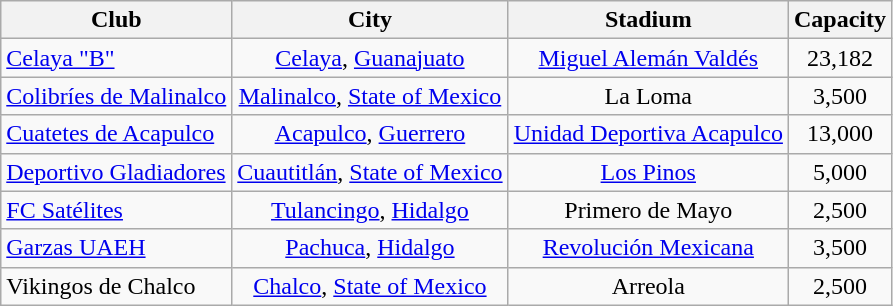<table class="wikitable sortable" style="text-align: center;">
<tr>
<th>Club</th>
<th>City</th>
<th>Stadium</th>
<th>Capacity</th>
</tr>
<tr>
<td align="left"><a href='#'>Celaya "B"</a></td>
<td><a href='#'>Celaya</a>, <a href='#'>Guanajuato</a></td>
<td><a href='#'>Miguel Alemán Valdés</a></td>
<td>23,182</td>
</tr>
<tr>
<td align="left"><a href='#'>Colibríes de Malinalco</a></td>
<td><a href='#'>Malinalco</a>, <a href='#'>State of Mexico</a></td>
<td>La Loma</td>
<td>3,500</td>
</tr>
<tr>
<td align="left"><a href='#'>Cuatetes de Acapulco</a></td>
<td><a href='#'>Acapulco</a>, <a href='#'>Guerrero</a></td>
<td><a href='#'>Unidad Deportiva Acapulco</a></td>
<td>13,000</td>
</tr>
<tr>
<td align="left"><a href='#'>Deportivo Gladiadores</a></td>
<td><a href='#'>Cuautitlán</a>, <a href='#'>State of Mexico</a></td>
<td><a href='#'>Los Pinos</a></td>
<td>5,000</td>
</tr>
<tr>
<td align="left"><a href='#'>FC Satélites</a></td>
<td><a href='#'>Tulancingo</a>, <a href='#'>Hidalgo</a></td>
<td>Primero de Mayo</td>
<td>2,500</td>
</tr>
<tr>
<td align="left"><a href='#'>Garzas UAEH</a></td>
<td><a href='#'>Pachuca</a>, <a href='#'>Hidalgo</a></td>
<td><a href='#'>Revolución Mexicana</a></td>
<td>3,500</td>
</tr>
<tr>
<td align="left">Vikingos de Chalco</td>
<td><a href='#'>Chalco</a>, <a href='#'>State of Mexico</a></td>
<td>Arreola</td>
<td>2,500</td>
</tr>
</table>
